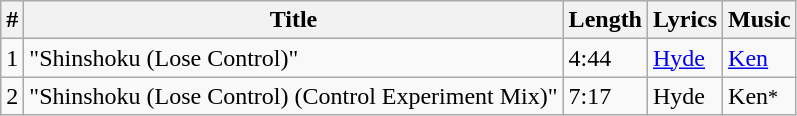<table class="wikitable">
<tr>
<th>#</th>
<th>Title</th>
<th>Length</th>
<th>Lyrics</th>
<th>Music</th>
</tr>
<tr>
<td>1</td>
<td>"Shinshoku (Lose Control)"</td>
<td>4:44</td>
<td><a href='#'>Hyde</a></td>
<td><a href='#'>Ken</a></td>
</tr>
<tr>
<td>2</td>
<td>"Shinshoku (Lose Control) (Control Experiment Mix)"</td>
<td>7:17</td>
<td>Hyde</td>
<td>Ken<small>*</small></td>
</tr>
</table>
